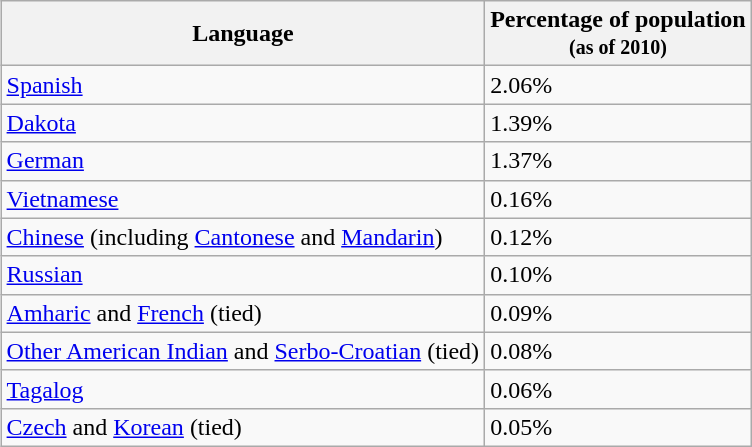<table class="wikitable sortable" style="margin-left:1em; float:right">
<tr>
<th>Language</th>
<th>Percentage of population<br><small>(as of 2010)</small></th>
</tr>
<tr>
<td><a href='#'>Spanish</a></td>
<td>2.06%</td>
</tr>
<tr>
<td><a href='#'>Dakota</a></td>
<td>1.39%</td>
</tr>
<tr>
<td><a href='#'>German</a></td>
<td>1.37%</td>
</tr>
<tr>
<td><a href='#'>Vietnamese</a></td>
<td>0.16%</td>
</tr>
<tr>
<td><a href='#'>Chinese</a> (including <a href='#'>Cantonese</a> and <a href='#'>Mandarin</a>)</td>
<td>0.12%</td>
</tr>
<tr>
<td><a href='#'>Russian</a></td>
<td>0.10%</td>
</tr>
<tr>
<td><a href='#'>Amharic</a> and <a href='#'>French</a> (tied)</td>
<td>0.09%</td>
</tr>
<tr>
<td><a href='#'>Other American Indian</a> and <a href='#'>Serbo-Croatian</a> (tied)</td>
<td>0.08%</td>
</tr>
<tr>
<td><a href='#'>Tagalog</a></td>
<td>0.06%</td>
</tr>
<tr>
<td><a href='#'>Czech</a> and <a href='#'>Korean</a> (tied)</td>
<td>0.05%</td>
</tr>
</table>
